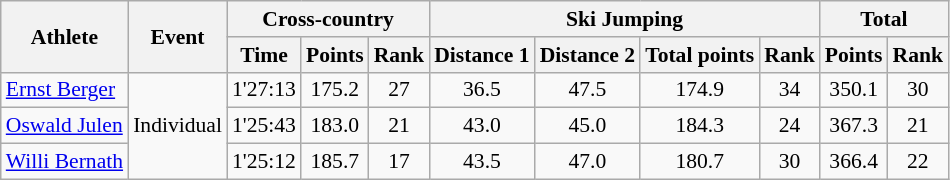<table class="wikitable" style="font-size:90%">
<tr>
<th rowspan="2">Athlete</th>
<th rowspan="2">Event</th>
<th colspan="3">Cross-country</th>
<th colspan="4">Ski Jumping</th>
<th colspan="2">Total</th>
</tr>
<tr>
<th>Time</th>
<th>Points</th>
<th>Rank</th>
<th>Distance 1</th>
<th>Distance 2</th>
<th>Total points</th>
<th>Rank</th>
<th>Points</th>
<th>Rank</th>
</tr>
<tr>
<td><a href='#'>Ernst Berger</a></td>
<td rowspan="3">Individual</td>
<td align="center">1'27:13</td>
<td align="center">175.2</td>
<td align="center">27</td>
<td align="center">36.5</td>
<td align="center">47.5</td>
<td align="center">174.9</td>
<td align="center">34</td>
<td align="center">350.1</td>
<td align="center">30</td>
</tr>
<tr>
<td><a href='#'>Oswald Julen</a></td>
<td align="center">1'25:43</td>
<td align="center">183.0</td>
<td align="center">21</td>
<td align="center">43.0</td>
<td align="center">45.0</td>
<td align="center">184.3</td>
<td align="center">24</td>
<td align="center">367.3</td>
<td align="center">21</td>
</tr>
<tr>
<td><a href='#'>Willi Bernath</a></td>
<td align="center">1'25:12</td>
<td align="center">185.7</td>
<td align="center">17</td>
<td align="center">43.5</td>
<td align="center">47.0</td>
<td align="center">180.7</td>
<td align="center">30</td>
<td align="center">366.4</td>
<td align="center">22</td>
</tr>
</table>
